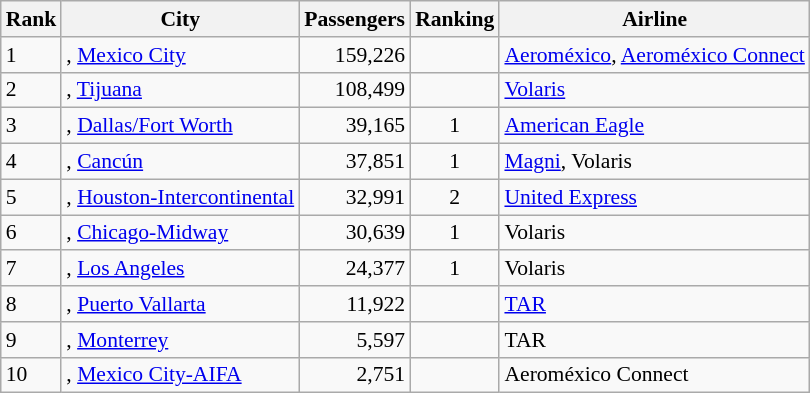<table class="wikitable" style="font-size: 90%" width= align=>
<tr>
<th>Rank</th>
<th>City</th>
<th>Passengers</th>
<th>Ranking</th>
<th>Airline</th>
</tr>
<tr>
<td>1</td>
<td>, <a href='#'>Mexico City</a></td>
<td align="right">159,226</td>
<td align="center"></td>
<td><a href='#'>Aeroméxico</a>, <a href='#'>Aeroméxico Connect</a></td>
</tr>
<tr>
<td>2</td>
<td>, <a href='#'>Tijuana</a></td>
<td align="right">108,499</td>
<td align="center"></td>
<td><a href='#'>Volaris</a></td>
</tr>
<tr>
<td>3</td>
<td>, <a href='#'>Dallas/Fort Worth</a></td>
<td align="right">39,165</td>
<td align="center"> 1</td>
<td><a href='#'>American Eagle</a></td>
</tr>
<tr>
<td>4</td>
<td>, <a href='#'>Cancún</a></td>
<td align="right">37,851</td>
<td align="center"> 1</td>
<td><a href='#'>Magni</a>, Volaris</td>
</tr>
<tr>
<td>5</td>
<td>, <a href='#'>Houston-Intercontinental</a></td>
<td align="right">32,991</td>
<td align="center"> 2</td>
<td><a href='#'>United Express</a></td>
</tr>
<tr>
<td>6</td>
<td>, <a href='#'>Chicago-Midway</a></td>
<td align="right">30,639</td>
<td align="center"> 1</td>
<td>Volaris</td>
</tr>
<tr>
<td>7</td>
<td>, <a href='#'>Los Angeles</a></td>
<td align="right">24,377</td>
<td align="center"> 1</td>
<td>Volaris</td>
</tr>
<tr>
<td>8</td>
<td>, <a href='#'>Puerto Vallarta</a></td>
<td align="right">11,922</td>
<td align="center"></td>
<td><a href='#'>TAR</a></td>
</tr>
<tr>
<td>9</td>
<td>, <a href='#'>Monterrey</a></td>
<td align="right">5,597</td>
<td align="center"></td>
<td>TAR</td>
</tr>
<tr>
<td>10</td>
<td>, <a href='#'>Mexico City-AIFA</a></td>
<td align="right">2,751</td>
<td align="center"></td>
<td>Aeroméxico Connect</td>
</tr>
</table>
